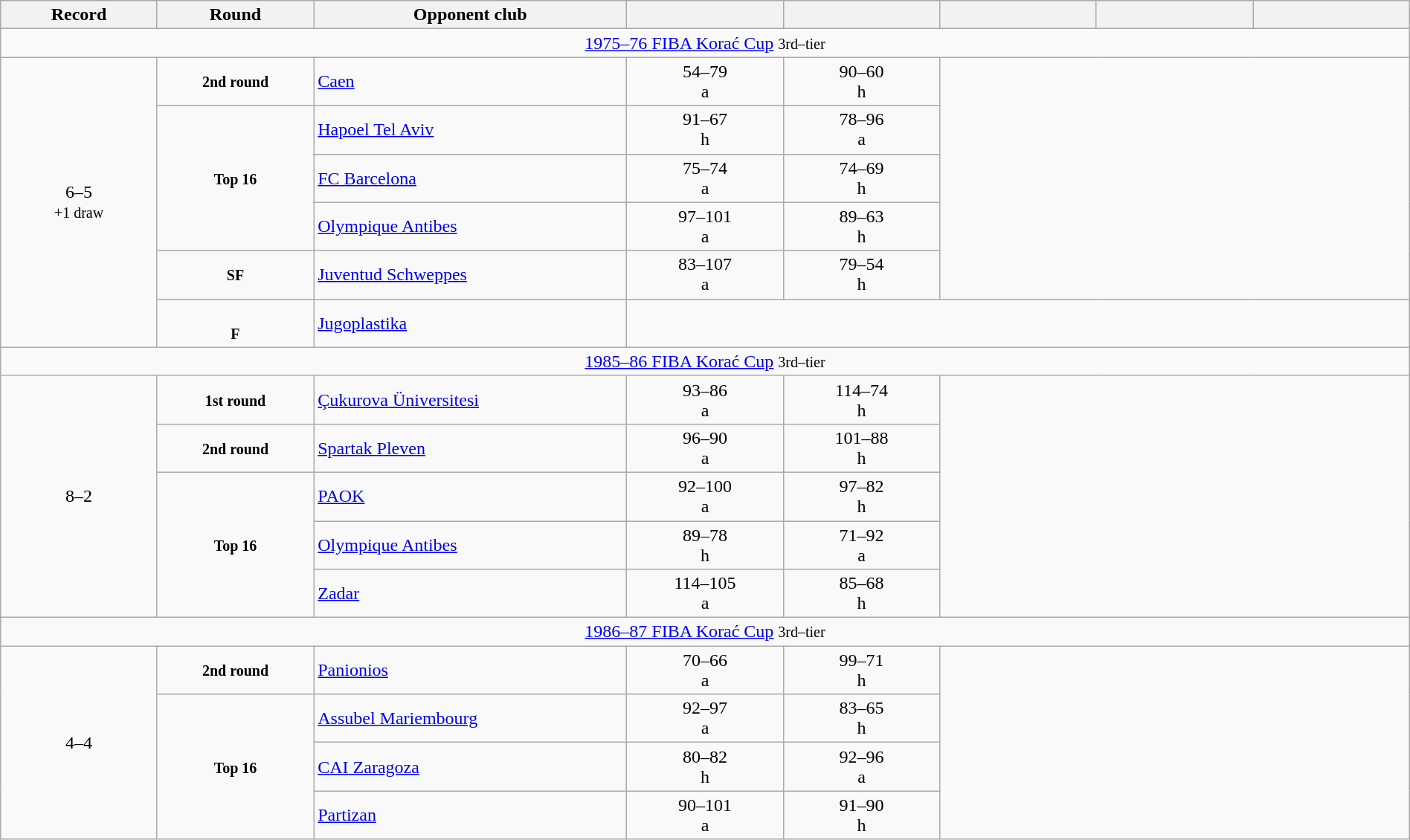<table class="wikitable" width=100% style="text-align: center;">
<tr>
<th width=10%>Record</th>
<th width=10%>Round</th>
<th width=20%>Opponent club</th>
<th width=10%></th>
<th width=10%></th>
<th width=10%></th>
<th width=10%></th>
<th width=10%></th>
</tr>
<tr>
<td colspan=8><a href='#'>1975–76 FIBA Korać Cup</a> <small>3rd–tier</small> </td>
</tr>
<tr>
<td rowspan=6>6–5<br><small>+1 draw</small></td>
<td><small><strong>2nd round</strong></small></td>
<td align=left> <a href='#'>Caen</a></td>
<td>54–79 <br>a</td>
<td>90–60 <br>h</td>
</tr>
<tr>
<td rowspan=3><small><strong>Top 16</strong></small></td>
<td align=left> <a href='#'>Hapoel Tel Aviv</a></td>
<td>91–67 <br>h</td>
<td>78–96 <br>a</td>
</tr>
<tr>
<td align=left> <a href='#'>FC Barcelona</a></td>
<td>75–74 <br>a</td>
<td>74–69 <br>h</td>
</tr>
<tr>
<td align=left> <a href='#'>Olympique Antibes</a></td>
<td>97–101 <br>a</td>
<td>89–63 <br>h</td>
</tr>
<tr>
<td><small><strong>SF</strong></small></td>
<td align=left> <a href='#'>Juventud Schweppes</a></td>
<td>83–107 <br>a</td>
<td>79–54 <br>h</td>
</tr>
<tr>
<td><br><small><strong>F</strong></small></td>
<td align=left> <a href='#'>Jugoplastika</a></td>
<td colspan=5></td>
</tr>
<tr>
<td colspan=8><a href='#'>1985–86 FIBA Korać Cup</a> <small>3rd–tier</small> </td>
</tr>
<tr>
<td rowspan=5>8–2</td>
<td><small><strong>1st round</strong></small></td>
<td align=left> <a href='#'>Çukurova Üniversitesi</a></td>
<td>93–86 <br>a</td>
<td>114–74 <br>h</td>
</tr>
<tr>
<td><small><strong>2nd round</strong></small></td>
<td align=left> <a href='#'>Spartak Pleven</a></td>
<td>96–90 <br>a</td>
<td>101–88 <br>h</td>
</tr>
<tr>
<td rowspan=3><small><strong>Top 16</strong></small></td>
<td align=left> <a href='#'>PAOK</a></td>
<td>92–100 <br>a</td>
<td>97–82 <br>h</td>
</tr>
<tr>
<td align=left> <a href='#'>Olympique Antibes</a></td>
<td>89–78 <br>h</td>
<td>71–92 <br>a</td>
</tr>
<tr>
<td align=left> <a href='#'>Zadar</a></td>
<td>114–105 <br>a</td>
<td>85–68 <br>h</td>
</tr>
<tr>
<td colspan=8><a href='#'>1986–87 FIBA Korać Cup</a> <small>3rd–tier</small> </td>
</tr>
<tr>
<td rowspan=4>4–4</td>
<td><small><strong>2nd round</strong></small></td>
<td align=left> <a href='#'>Panionios</a></td>
<td>70–66 <br>a</td>
<td>99–71 <br>h</td>
</tr>
<tr>
<td rowspan=3><small><strong>Top 16</strong></small></td>
<td align=left> <a href='#'>Assubel Mariembourg</a></td>
<td>92–97 <br>a</td>
<td>83–65 <br>h</td>
</tr>
<tr>
<td align=left> <a href='#'>CAI Zaragoza</a></td>
<td>80–82 <br>h</td>
<td>92–96 <br>a</td>
</tr>
<tr>
<td align=left> <a href='#'>Partizan</a></td>
<td>90–101 <br>a</td>
<td>91–90 <br>h</td>
</tr>
</table>
